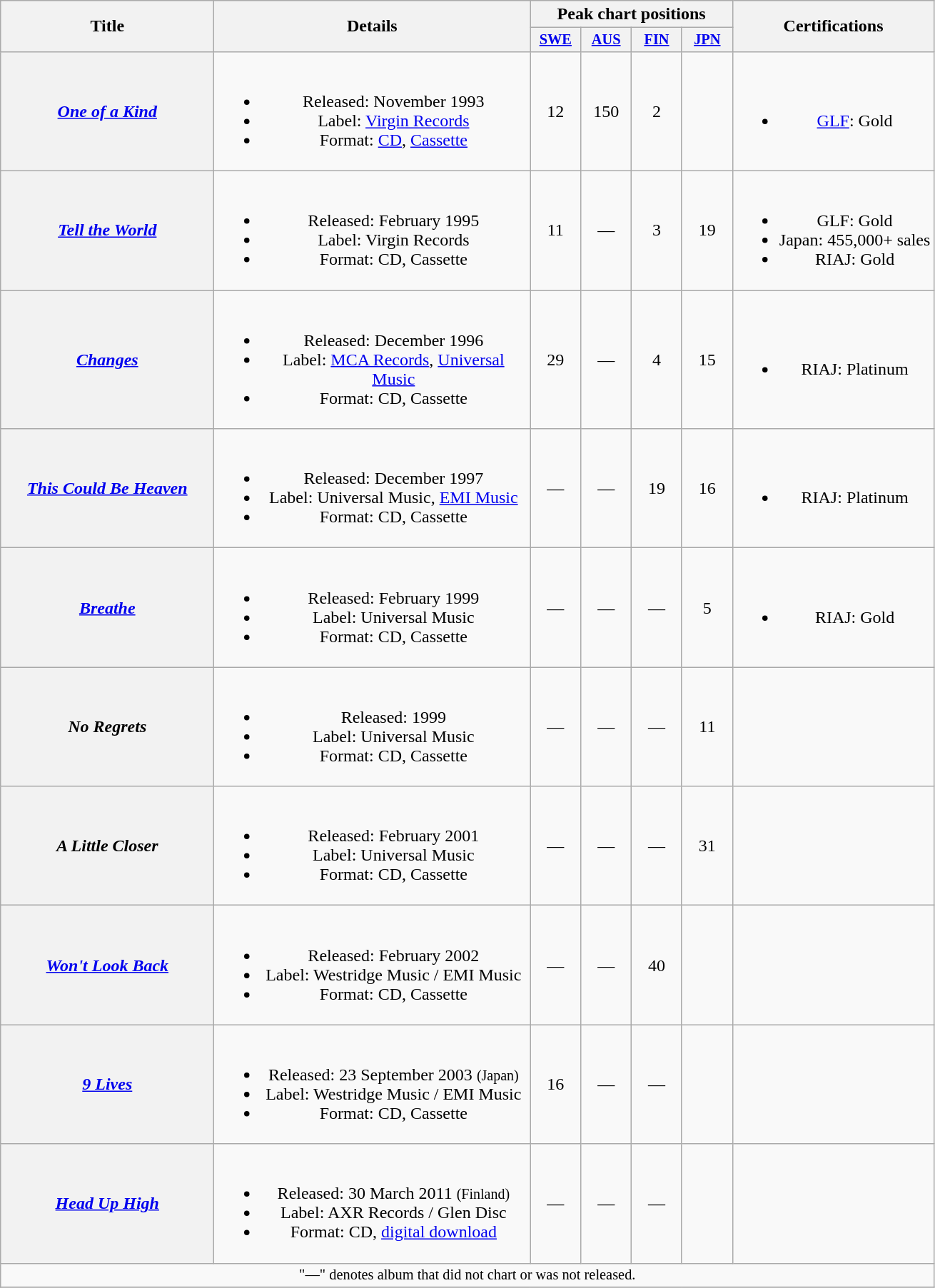<table class="wikitable plainrowheaders" style="text-align:center;">
<tr>
<th scope="col" rowspan="2" style="width:12em;">Title</th>
<th scope="col" rowspan="2" style="width:18em;">Details</th>
<th scope="col" colspan="4">Peak chart positions</th>
<th scope="col" rowspan="2">Certifications</th>
</tr>
<tr>
<th scope="col" style="width:3em;font-size:85%;"><a href='#'>SWE</a><br></th>
<th scope="col" style="width:3em;font-size:85%;"><a href='#'>AUS</a><br></th>
<th scope="col" style="width:3em;font-size:85%;"><a href='#'>FIN</a><br></th>
<th scope="col" style="width:3em;font-size:85%;"><a href='#'>JPN</a><br></th>
</tr>
<tr>
<th scope="row"><em><a href='#'>One of a Kind</a></em></th>
<td><br><ul><li>Released: November 1993</li><li>Label: <a href='#'>Virgin Records</a></li><li>Format: <a href='#'>CD</a>, <a href='#'>Cassette</a></li></ul></td>
<td>12</td>
<td>150</td>
<td>2</td>
<td></td>
<td><br><ul><li><a href='#'>GLF</a>: Gold</li></ul></td>
</tr>
<tr>
<th scope="row"><em><a href='#'>Tell the World</a></em></th>
<td><br><ul><li>Released: February 1995</li><li>Label: Virgin Records</li><li>Format: CD, Cassette</li></ul></td>
<td>11</td>
<td>—</td>
<td>3</td>
<td>19</td>
<td><br><ul><li>GLF: Gold</li><li>Japan: 455,000+ sales </li><li>RIAJ: Gold</li></ul></td>
</tr>
<tr>
<th scope="row"><em><a href='#'>Changes</a></em></th>
<td><br><ul><li>Released: December 1996</li><li>Label: <a href='#'>MCA Records</a>, <a href='#'>Universal Music</a></li><li>Format: CD, Cassette</li></ul></td>
<td>29</td>
<td>—</td>
<td>4</td>
<td>15</td>
<td><br><ul><li>RIAJ: Platinum</li></ul></td>
</tr>
<tr>
<th scope="row"><em><a href='#'>This Could Be Heaven</a></em></th>
<td><br><ul><li>Released: December 1997</li><li>Label: Universal Music, <a href='#'>EMI Music</a></li><li>Format: CD, Cassette</li></ul></td>
<td>—</td>
<td>—</td>
<td>19</td>
<td>16</td>
<td><br><ul><li>RIAJ: Platinum</li></ul></td>
</tr>
<tr>
<th scope="row"><em><a href='#'>Breathe</a></em></th>
<td><br><ul><li>Released: February 1999</li><li>Label: Universal Music</li><li>Format: CD, Cassette</li></ul></td>
<td>—</td>
<td>—</td>
<td>—</td>
<td>5</td>
<td><br><ul><li>RIAJ: Gold</li></ul></td>
</tr>
<tr>
<th scope="row"><em>No Regrets</em></th>
<td><br><ul><li>Released: 1999</li><li>Label: Universal Music</li><li>Format: CD, Cassette</li></ul></td>
<td>—</td>
<td>—</td>
<td>—</td>
<td>11</td>
<td></td>
</tr>
<tr>
<th scope="row"><em>A Little Closer</em></th>
<td><br><ul><li>Released: February 2001</li><li>Label: Universal Music</li><li>Format: CD, Cassette</li></ul></td>
<td>—</td>
<td>—</td>
<td>—</td>
<td>31</td>
<td></td>
</tr>
<tr>
<th scope="row"><em><a href='#'>Won't Look Back</a></em></th>
<td><br><ul><li>Released: February 2002</li><li>Label: Westridge Music / EMI Music</li><li>Format: CD, Cassette</li></ul></td>
<td>—</td>
<td>—</td>
<td>40</td>
<td></td>
<td></td>
</tr>
<tr>
<th scope="row"><em><a href='#'>9 Lives</a></em></th>
<td><br><ul><li>Released: 23 September 2003 <small> (Japan) </small></li><li>Label: Westridge Music / EMI Music</li><li>Format: CD, Cassette</li></ul></td>
<td>16</td>
<td>—</td>
<td>—</td>
<td></td>
<td></td>
</tr>
<tr>
<th scope="row"><em><a href='#'>Head Up High</a></em></th>
<td><br><ul><li>Released: 30 March 2011 <small> (Finland) </small></li><li>Label:  AXR Records / Glen Disc</li><li>Format: CD, <a href='#'>digital download</a></li></ul></td>
<td>—</td>
<td>—</td>
<td>—</td>
<td></td>
<td></td>
</tr>
<tr>
<td colspan="16" style="text-align:center; font-size:85%;">"—" denotes album that did not chart or was not released.</td>
</tr>
<tr>
</tr>
</table>
